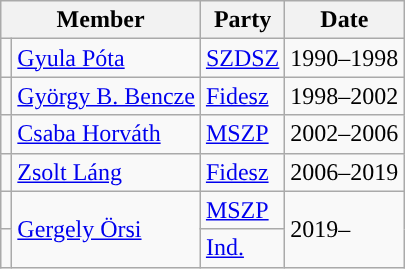<table class=wikitable>
<tr>
<th colspan=2>Member</th>
<th>Party</th>
<th>Date</th>
</tr>
<tr>
<td style="background-color:"></td>
<td><a href='#'>Gyula Póta</a></td>
<td><a href='#'>SZDSZ</a></td>
<td>1990–1998</td>
</tr>
<tr>
<td style="background-color:"></td>
<td><a href='#'>György B. Bencze</a></td>
<td><a href='#'>Fidesz</a></td>
<td>1998–2002</td>
</tr>
<tr>
<td style="background-color:"></td>
<td><a href='#'>Csaba Horváth</a></td>
<td><a href='#'>MSZP</a></td>
<td>2002–2006</td>
</tr>
<tr>
<td style="background-color:"></td>
<td><a href='#'>Zsolt Láng</a></td>
<td><a href='#'>Fidesz</a></td>
<td>2006–2019</td>
</tr>
<tr>
<td style="background-color:"></td>
<td rowspan=2><a href='#'>Gergely Örsi</a></td>
<td><a href='#'>MSZP</a></td>
<td rowspan=2>2019–</td>
</tr>
<tr>
<td style="background-color:"></td>
<td><a href='#'>Ind.</a></td>
</tr>
</table>
